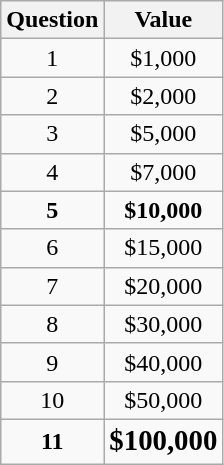<table class="wikitable floatleft" border="1" cellpadding="2" cellspacing="0">
<tr>
<th>Question</th>
<th>Value</th>
</tr>
<tr>
<td align=center>1</td>
<td align=center>$1,000</td>
</tr>
<tr>
<td align=center>2</td>
<td align=center>$2,000</td>
</tr>
<tr>
<td align=center>3</td>
<td align=center>$5,000</td>
</tr>
<tr>
<td align=center>4</td>
<td align=center>$7,000</td>
</tr>
<tr>
<td align=center><strong>5</strong></td>
<td align=center><strong>$10,000</strong></td>
</tr>
<tr>
<td align=center>6</td>
<td align=center>$15,000</td>
</tr>
<tr>
<td align=center>7</td>
<td align=center>$20,000</td>
</tr>
<tr>
<td align=center>8</td>
<td align=center>$30,000</td>
</tr>
<tr>
<td align=center>9</td>
<td align=center>$40,000</td>
</tr>
<tr>
<td align=center>10</td>
<td align=center>$50,000</td>
</tr>
<tr>
<td align=center><strong>11</strong></td>
<td align=center><strong><big>$100,000</big></strong></td>
</tr>
</table>
